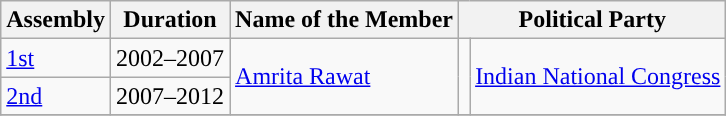<table class="wikitable sortable">
<tr>
<th>Assembly</th>
<th>Duration</th>
<th>Name of the Member</th>
<th colspan=2>Political Party</th>
</tr>
<tr>
<td><a href='#'>1st</a></td>
<td>2002–2007</td>
<td rowspan=2><a href='#'>Amrita Rawat</a></td>
<td rowspan=2 style="background-color:"></td>
<td rowspan=2><a href='#'>Indian National Congress</a></td>
</tr>
<tr>
<td><a href='#'>2nd</a></td>
<td>2007–2012</td>
</tr>
<tr>
</tr>
</table>
